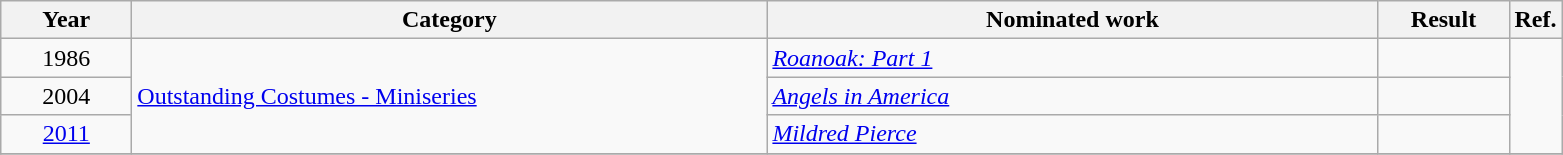<table class=wikitable>
<tr>
<th scope="col" style="width:5em;">Year</th>
<th scope="col" style="width:26em;">Category</th>
<th scope="col" style="width:25em;">Nominated work</th>
<th scope="col" style="width:5em;">Result</th>
<th>Ref.</th>
</tr>
<tr>
<td style="text-align:center;">1986</td>
<td rowspan="3"><a href='#'>Outstanding Costumes - Miniseries</a></td>
<td><em><a href='#'>Roanoak: Part 1</a></em></td>
<td></td>
<td rowspan=3></td>
</tr>
<tr>
<td style="text-align:center;">2004</td>
<td><em><a href='#'>Angels in America</a></em></td>
<td></td>
</tr>
<tr>
<td style="text-align:center;"><a href='#'>2011</a></td>
<td><em><a href='#'>Mildred Pierce</a></em></td>
<td></td>
</tr>
<tr>
</tr>
</table>
